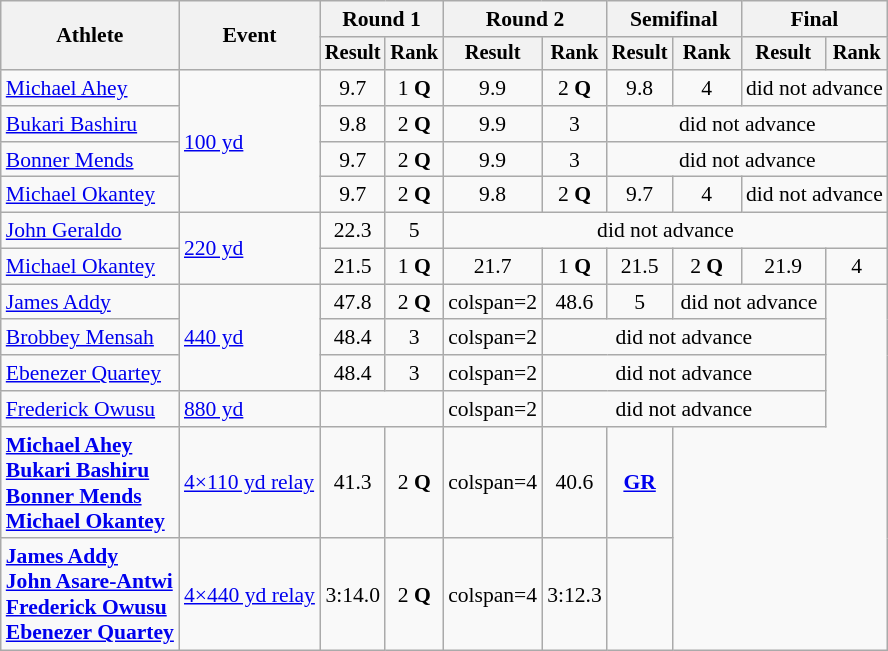<table class=wikitable style=font-size:90%>
<tr>
<th rowspan=2>Athlete</th>
<th rowspan=2>Event</th>
<th colspan=2>Round 1</th>
<th colspan=2>Round 2</th>
<th colspan=2>Semifinal</th>
<th colspan=2>Final</th>
</tr>
<tr style=font-size:95%>
<th>Result</th>
<th>Rank</th>
<th>Result</th>
<th>Rank</th>
<th>Result</th>
<th>Rank</th>
<th>Result</th>
<th>Rank</th>
</tr>
<tr align=center>
<td align=left><a href='#'>Michael Ahey</a></td>
<td align=left rowspan=4><a href='#'>100 yd</a></td>
<td>9.7</td>
<td>1 <strong>Q</strong></td>
<td>9.9</td>
<td>2 <strong>Q</strong></td>
<td>9.8</td>
<td>4</td>
<td colspan=2>did not advance</td>
</tr>
<tr align=center>
<td align=left><a href='#'>Bukari Bashiru</a></td>
<td>9.8</td>
<td>2 <strong>Q</strong></td>
<td>9.9</td>
<td>3</td>
<td colspan=4>did not advance</td>
</tr>
<tr align=center>
<td align=left><a href='#'>Bonner Mends</a></td>
<td>9.7</td>
<td>2 <strong>Q</strong></td>
<td>9.9</td>
<td>3</td>
<td colspan=4>did not advance</td>
</tr>
<tr align=center>
<td align=left><a href='#'>Michael Okantey</a></td>
<td>9.7</td>
<td>2 <strong>Q</strong></td>
<td>9.8</td>
<td>2 <strong>Q</strong></td>
<td>9.7</td>
<td>4</td>
<td colspan=2>did not advance</td>
</tr>
<tr align=center>
<td align=left><a href='#'>John Geraldo</a></td>
<td align=left rowspan=2><a href='#'>220 yd</a></td>
<td>22.3</td>
<td>5</td>
<td colspan=6>did not advance</td>
</tr>
<tr align=center>
<td align=left><a href='#'>Michael Okantey</a></td>
<td>21.5</td>
<td>1 <strong>Q</strong></td>
<td>21.7</td>
<td>1 <strong>Q</strong></td>
<td>21.5</td>
<td>2 <strong>Q</strong></td>
<td>21.9</td>
<td>4</td>
</tr>
<tr align=center>
<td align=left><a href='#'>James Addy</a></td>
<td align=left rowspan=3><a href='#'>440 yd</a></td>
<td>47.8</td>
<td>2 <strong>Q</strong></td>
<td>colspan=2 </td>
<td>48.6</td>
<td>5</td>
<td colspan=2>did not advance</td>
</tr>
<tr align=center>
<td align=left><a href='#'>Brobbey Mensah</a></td>
<td>48.4</td>
<td>3</td>
<td>colspan=2 </td>
<td colspan=4>did not advance</td>
</tr>
<tr align=center>
<td align=left><a href='#'>Ebenezer Quartey</a></td>
<td>48.4</td>
<td>3</td>
<td>colspan=2 </td>
<td colspan=4>did not advance</td>
</tr>
<tr align=center>
<td align=left><a href='#'>Frederick Owusu</a></td>
<td align=left><a href='#'>880 yd</a></td>
<td colspan=2></td>
<td>colspan=2 </td>
<td colspan=4>did not advance</td>
</tr>
<tr align=center>
<td align=left><strong><a href='#'>Michael Ahey</a><br><a href='#'>Bukari Bashiru</a><br><a href='#'>Bonner Mends</a><br><a href='#'>Michael Okantey</a></strong></td>
<td align=left><a href='#'>4×110 yd relay</a></td>
<td>41.3</td>
<td>2 <strong>Q</strong></td>
<td>colspan=4 </td>
<td>40.6</td>
<td> <strong><a href='#'>GR</a></strong></td>
</tr>
<tr align=center>
<td align=left><strong><a href='#'>James Addy</a><br><a href='#'>John Asare-Antwi</a><br><a href='#'>Frederick Owusu</a><br><a href='#'>Ebenezer Quartey</a></strong></td>
<td align=left><a href='#'>4×440 yd relay</a></td>
<td>3:14.0</td>
<td>2 <strong>Q</strong></td>
<td>colspan=4 </td>
<td>3:12.3</td>
<td></td>
</tr>
</table>
